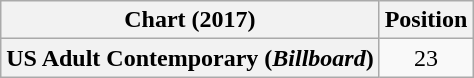<table class="wikitable plainrowheaders" style="text-align:center">
<tr>
<th>Chart (2017)</th>
<th>Position</th>
</tr>
<tr>
<th scope="row">US Adult Contemporary (<em>Billboard</em>)</th>
<td>23</td>
</tr>
</table>
